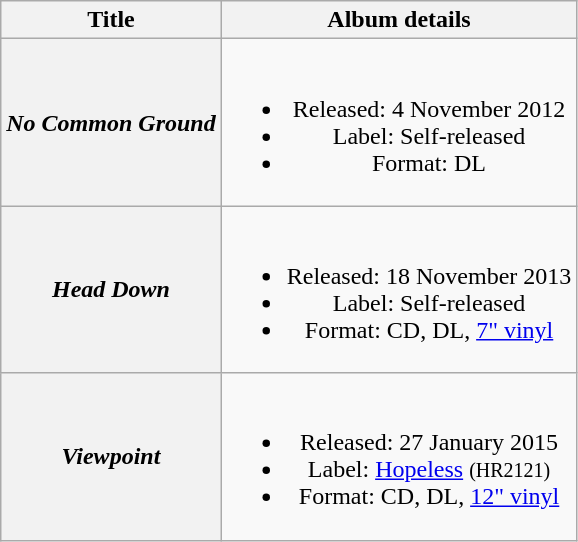<table class="wikitable plainrowheaders" style="text-align:center;">
<tr>
<th scope="col">Title</th>
<th scope="col">Album details</th>
</tr>
<tr>
<th scope="row"><strong><em>No Common Ground</em></strong></th>
<td><br><ul><li>Released: 4 November 2012</li><li>Label: Self-released</li><li>Format: DL</li></ul></td>
</tr>
<tr>
<th scope="row"><strong><em>Head Down</em></strong></th>
<td><br><ul><li>Released: 18 November 2013</li><li>Label: Self-released</li><li>Format: CD, DL, <a href='#'>7" vinyl</a></li></ul></td>
</tr>
<tr>
<th scope="row"><strong><em>Viewpoint</em></strong></th>
<td><br><ul><li>Released: 27 January 2015</li><li>Label: <a href='#'>Hopeless</a> <small>(HR2121)</small></li><li>Format: CD, DL, <a href='#'>12" vinyl</a></li></ul></td>
</tr>
</table>
